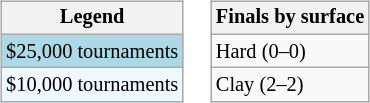<table>
<tr valign=top>
<td><br><table class=wikitable style="font-size:85%">
<tr>
<th>Legend</th>
</tr>
<tr style="background:lightblue;">
<td>$25,000 tournaments</td>
</tr>
<tr style="background:#f0f8ff;">
<td>$10,000 tournaments</td>
</tr>
</table>
</td>
<td><br><table class=wikitable style="font-size:85%">
<tr>
<th>Finals by surface</th>
</tr>
<tr>
<td>Hard (0–0)</td>
</tr>
<tr>
<td>Clay (2–2)</td>
</tr>
</table>
</td>
</tr>
</table>
